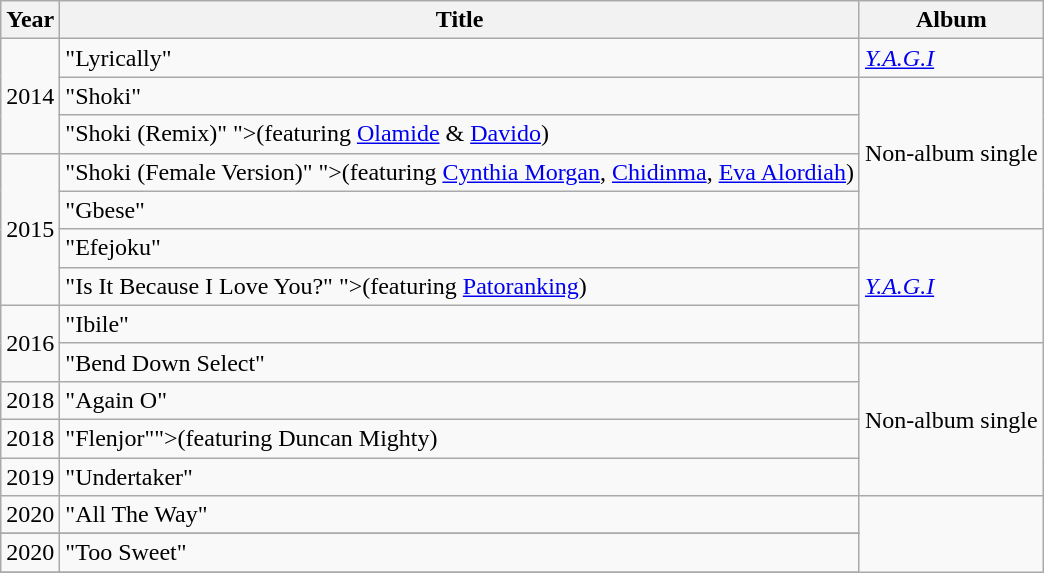<table class="wikitable">
<tr>
<th>Year</th>
<th>Title</th>
<th>Album</th>
</tr>
<tr>
<td rowspan="3">2014</td>
<td>"Lyrically"</td>
<td><em><a href='#'>Y.A.G.I</a></em></td>
</tr>
<tr>
<td>"Shoki"</td>
<td rowspan="4">Non-album single</td>
</tr>
<tr>
<td>"Shoki (Remix)" <span>">(featuring <a href='#'>Olamide</a> & <a href='#'>Davido</a>)</span></td>
</tr>
<tr>
<td rowspan="4">2015</td>
<td>"Shoki (Female Version)" <span>">(featuring <a href='#'>Cynthia Morgan</a>, <a href='#'>Chidinma</a>, <a href='#'>Eva Alordiah</a>)</span></td>
</tr>
<tr>
<td>"Gbese"</td>
</tr>
<tr>
<td>"Efejoku"</td>
<td rowspan="3"><em><a href='#'>Y.A.G.I</a></em></td>
</tr>
<tr>
<td>"Is It Because I Love You?" <span>">(featuring <a href='#'>Patoranking</a>)</span></td>
</tr>
<tr>
<td rowspan="2">2016</td>
<td>"Ibile"</td>
</tr>
<tr>
<td>"Bend Down Select"</td>
<td rowspan="4">Non-album single</td>
</tr>
<tr>
<td>2018</td>
<td>"Again O"</td>
</tr>
<tr>
<td>2018</td>
<td>"Flenjor"<span>">(featuring Duncan Mighty)</span></td>
</tr>
<tr>
<td>2019</td>
<td>"Undertaker"</td>
</tr>
<tr>
<td>2020</td>
<td>"All The Way"</td>
</tr>
<tr>
</tr>
<tr>
<td>2020</td>
<td>"Too Sweet"</td>
</tr>
<tr>
</tr>
</table>
